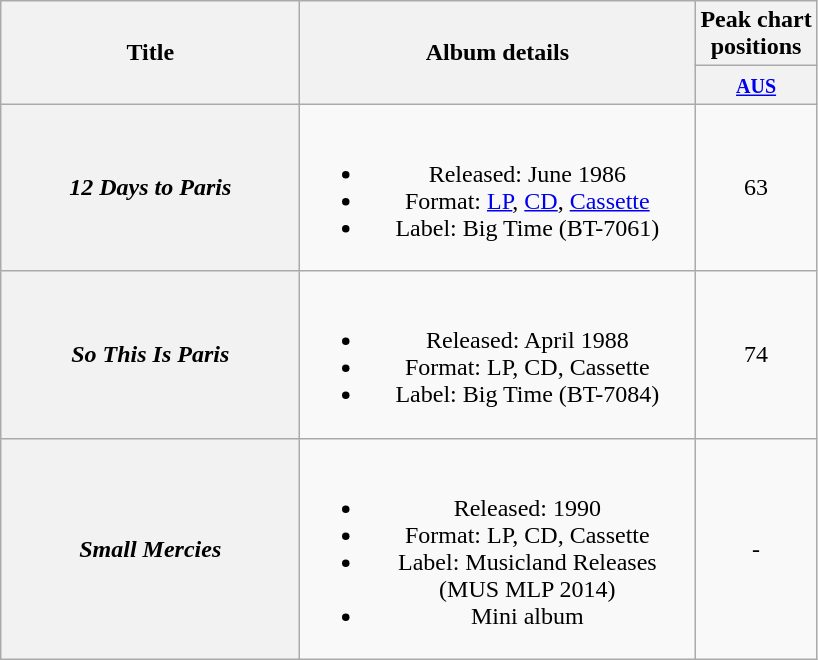<table class="wikitable plainrowheaders" style="text-align:center;" border="1">
<tr>
<th scope="col" rowspan="2" style="width:12em;">Title</th>
<th scope="col" rowspan="2" style="width:16em;">Album details</th>
<th scope="col" colspan="1">Peak chart<br>positions</th>
</tr>
<tr>
<th scope="col" style="text-align:center;"><small><a href='#'>AUS</a></small><br></th>
</tr>
<tr>
<th scope="row"><em>12 Days to Paris</em></th>
<td><br><ul><li>Released: June 1986</li><li>Format: <a href='#'>LP</a>, <a href='#'>CD</a>, <a href='#'>Cassette</a></li><li>Label: Big Time (BT-7061)</li></ul></td>
<td align="center">63</td>
</tr>
<tr>
<th scope="row"><em>So This Is Paris</em></th>
<td><br><ul><li>Released: April 1988</li><li>Format: LP, CD, Cassette</li><li>Label: Big Time (BT-7084)</li></ul></td>
<td align="center">74</td>
</tr>
<tr>
<th scope="row"><em>Small Mercies</em></th>
<td><br><ul><li>Released: 1990</li><li>Format: LP, CD, Cassette</li><li>Label: Musicland Releases (MUS MLP 2014)</li><li>Mini album</li></ul></td>
<td align="center">-</td>
</tr>
</table>
